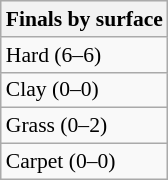<table class="wikitable" style="font-size:90%;">
<tr bgcolor="#eeeeee">
<th>Finals by surface</th>
</tr>
<tr>
<td>Hard (6–6)</td>
</tr>
<tr>
<td>Clay (0–0)</td>
</tr>
<tr>
<td>Grass (0–2)</td>
</tr>
<tr>
<td>Carpet (0–0)</td>
</tr>
</table>
